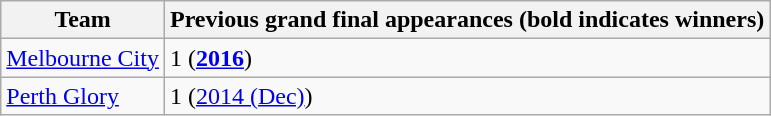<table class="wikitable">
<tr>
<th>Team</th>
<th>Previous grand final appearances (bold indicates winners)</th>
</tr>
<tr>
<td><a href='#'>Melbourne City</a></td>
<td>1 (<a href='#'><strong>2016</strong></a>)</td>
</tr>
<tr>
<td><a href='#'>Perth Glory</a></td>
<td>1 (<a href='#'>2014 (Dec)</a>)</td>
</tr>
</table>
